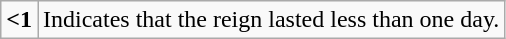<table class="wikitable">
<tr>
<td><strong><1</strong></td>
<td>Indicates that the reign lasted less than one day.</td>
</tr>
</table>
